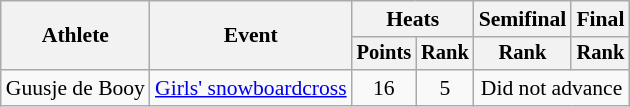<table class=wikitable style="text-align:center; font-size:90%">
<tr>
<th rowspan=2>Athlete</th>
<th rowspan=2>Event</th>
<th colspan=2>Heats</th>
<th>Semifinal</th>
<th>Final</th>
</tr>
<tr style=font-size:95%>
<th>Points</th>
<th>Rank</th>
<th>Rank</th>
<th>Rank</th>
</tr>
<tr align=center>
<td align="left">Guusje de Booy</td>
<td align="left"><a href='#'>Girls' snowboardcross</a></td>
<td>16</td>
<td>5</td>
<td colspan=2>Did not advance</td>
</tr>
</table>
